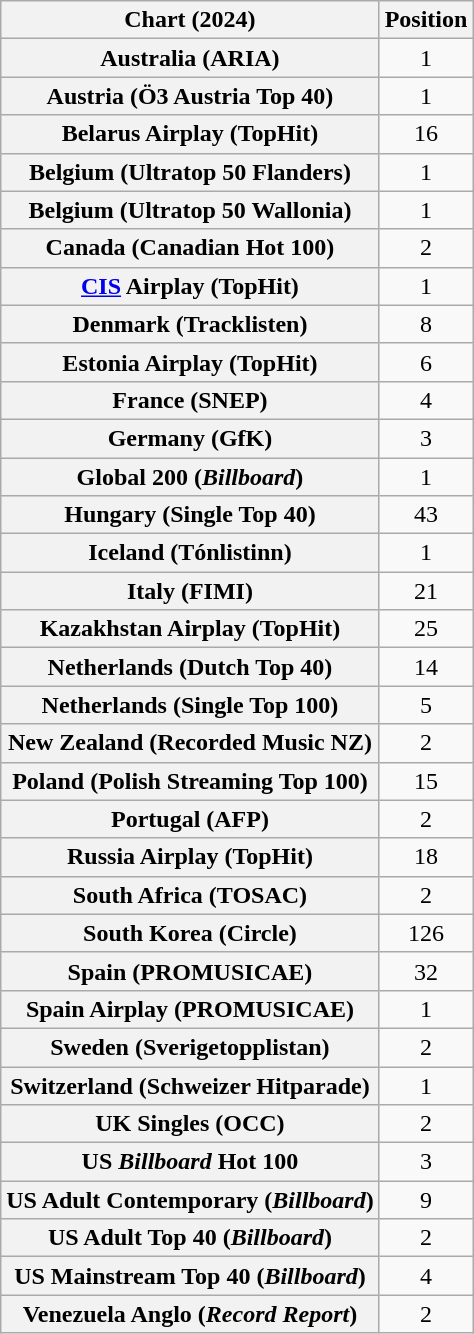<table class="wikitable sortable plainrowheaders" style="text-align:center">
<tr>
<th scope="col">Chart (2024)</th>
<th scope="col">Position</th>
</tr>
<tr>
<th scope="row">Australia (ARIA)</th>
<td>1</td>
</tr>
<tr>
<th scope="row">Austria (Ö3 Austria Top 40)</th>
<td>1</td>
</tr>
<tr>
<th scope="row">Belarus Airplay (TopHit)</th>
<td>16</td>
</tr>
<tr>
<th scope="row">Belgium (Ultratop 50 Flanders)</th>
<td>1</td>
</tr>
<tr>
<th scope="row">Belgium (Ultratop 50 Wallonia)</th>
<td>1</td>
</tr>
<tr>
<th scope="row">Canada (Canadian Hot 100)</th>
<td>2</td>
</tr>
<tr>
<th scope="row"><a href='#'>CIS</a> Airplay (TopHit)</th>
<td>1</td>
</tr>
<tr>
<th scope="row">Denmark (Tracklisten)</th>
<td>8</td>
</tr>
<tr>
<th scope="row">Estonia Airplay (TopHit)</th>
<td>6</td>
</tr>
<tr>
<th scope="row">France (SNEP)</th>
<td>4</td>
</tr>
<tr>
<th scope="row">Germany (GfK)</th>
<td>3</td>
</tr>
<tr>
<th scope="row">Global 200 (<em>Billboard</em>)</th>
<td>1</td>
</tr>
<tr>
<th scope="row">Hungary (Single Top 40)</th>
<td>43</td>
</tr>
<tr>
<th scope="row">Iceland (Tónlistinn)</th>
<td>1</td>
</tr>
<tr>
<th scope="row">Italy (FIMI)</th>
<td>21</td>
</tr>
<tr>
<th scope="row">Kazakhstan Airplay (TopHit)</th>
<td>25</td>
</tr>
<tr>
<th scope="row">Netherlands (Dutch Top 40)</th>
<td>14</td>
</tr>
<tr>
<th scope="row">Netherlands (Single Top 100)</th>
<td>5</td>
</tr>
<tr>
<th scope="row">New Zealand (Recorded Music NZ)</th>
<td>2</td>
</tr>
<tr>
<th scope="row">Poland (Polish Streaming Top 100)</th>
<td>15</td>
</tr>
<tr>
<th scope="row">Portugal (AFP)</th>
<td>2</td>
</tr>
<tr>
<th scope="row">Russia Airplay (TopHit)</th>
<td>18</td>
</tr>
<tr>
<th scope="row">South Africa (TOSAC)</th>
<td>2</td>
</tr>
<tr>
<th scope="row">South Korea (Circle)</th>
<td>126</td>
</tr>
<tr>
<th scope="row">Spain (PROMUSICAE)</th>
<td>32</td>
</tr>
<tr>
<th scope="row">Spain Airplay (PROMUSICAE)</th>
<td>1</td>
</tr>
<tr>
<th scope="row">Sweden (Sverigetopplistan)</th>
<td>2</td>
</tr>
<tr>
<th scope="row">Switzerland (Schweizer Hitparade)</th>
<td>1</td>
</tr>
<tr>
<th scope="row">UK Singles (OCC)</th>
<td>2</td>
</tr>
<tr>
<th scope="row">US <em>Billboard</em> Hot 100</th>
<td>3</td>
</tr>
<tr>
<th scope="row">US Adult Contemporary (<em>Billboard</em>)</th>
<td>9</td>
</tr>
<tr>
<th scope="row">US Adult Top 40 (<em>Billboard</em>)</th>
<td>2</td>
</tr>
<tr>
<th scope="row">US Mainstream Top 40 (<em>Billboard</em>)</th>
<td>4</td>
</tr>
<tr>
<th scope="row">Venezuela Anglo (<em>Record Report</em>)</th>
<td>2</td>
</tr>
</table>
